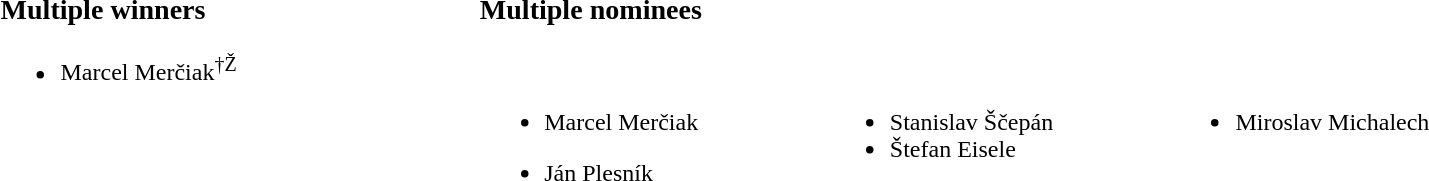<table border=0|>
<tr>
<td valign=top width=25%><br><h3>Multiple winners</h3><ul><li>Marcel Merčiak<sup>†Ž</sup></li></ul></td>
<td valign=top></td>
<td valign=top width=75%><br><h3>Multiple nominees</h3><table border=0|>
<tr>
<td valign=top width=25%><br><ul><li>Marcel Merčiak</li></ul><ul><li>Ján Plesník</li></ul></td>
<td valign=top width=25%><br><ul><li>Stanislav Ščepán</li><li>Štefan Eisele</li></ul></td>
<td valign=top width=25%><br><ul><li>Miroslav Michalech</li></ul></td>
</tr>
</table>
</td>
</tr>
</table>
